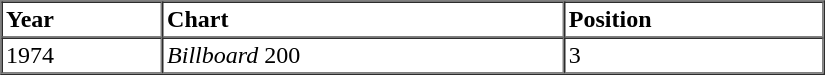<table border="1" cellspacing="0" cellpadding="2" style="width:550px;">
<tr>
<th align="left">Year</th>
<th align="left">Chart</th>
<th align="left">Position</th>
</tr>
<tr>
<td align="left">1974</td>
<td align="left"><em>Billboard</em> 200</td>
<td align="left">3</td>
</tr>
</table>
